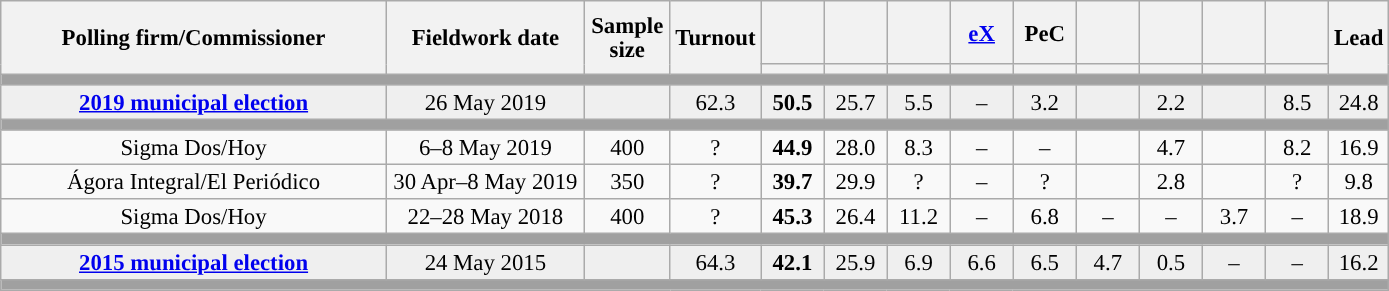<table class="wikitable collapsible collapsed" style="text-align:center; font-size:95%; line-height:16px;">
<tr style="height:42px;">
<th style="width:250px;" rowspan="2">Polling firm/Commissioner</th>
<th style="width:125px;" rowspan="2">Fieldwork date</th>
<th style="width:50px;" rowspan="2">Sample size</th>
<th style="width:45px;" rowspan="2">Turnout</th>
<th style="width:35px;"></th>
<th style="width:35px;"></th>
<th style="width:35px;"></th>
<th style="width:35px;"><a href='#'>eX</a></th>
<th style="width:35px;">PeC</th>
<th style="width:35px;"></th>
<th style="width:35px;"></th>
<th style="width:35px;"></th>
<th style="width:35px;"></th>
<th style="width:30px;" rowspan="2">Lead</th>
</tr>
<tr>
<th style="color:inherit;background:"></th>
<th style="color:inherit;background:"></th>
<th style="color:inherit;background:"></th>
<th style="color:inherit;background:"></th>
<th style="color:inherit;background:"></th>
<th style="color:inherit;background:"></th>
<th style="color:inherit;background:"></th>
<th style="color:inherit;background:"></th>
<th style="color:inherit;background:"></th>
</tr>
<tr>
<td colspan="14" style="background:#A0A0A0"></td>
</tr>
<tr style="background:#EFEFEF;">
<td><strong><a href='#'>2019 municipal election</a></strong></td>
<td>26 May 2019</td>
<td></td>
<td>62.3</td>
<td><strong>50.5</strong><br></td>
<td>25.7<br></td>
<td>5.5<br></td>
<td>–</td>
<td>3.2<br></td>
<td></td>
<td>2.2<br></td>
<td></td>
<td>8.5<br></td>
<td style="background:">24.8</td>
</tr>
<tr>
<td colspan="14" style="background:#A0A0A0"></td>
</tr>
<tr>
<td>Sigma Dos/Hoy</td>
<td>6–8 May 2019</td>
<td>400</td>
<td>?</td>
<td><strong>44.9</strong><br></td>
<td>28.0<br></td>
<td>8.3<br></td>
<td>–</td>
<td>–</td>
<td></td>
<td>4.7<br></td>
<td></td>
<td>8.2<br></td>
<td style="background:">16.9</td>
</tr>
<tr>
<td>Ágora Integral/El Periódico</td>
<td>30 Apr–8 May 2019</td>
<td>350</td>
<td>?</td>
<td><strong>39.7</strong><br></td>
<td>29.9<br></td>
<td>?<br></td>
<td>–</td>
<td>?<br></td>
<td></td>
<td>2.8<br></td>
<td></td>
<td>?<br></td>
<td style="background:">9.8</td>
</tr>
<tr>
<td>Sigma Dos/Hoy</td>
<td>22–28 May 2018</td>
<td>400</td>
<td>?</td>
<td><strong>45.3</strong><br></td>
<td>26.4<br></td>
<td>11.2<br></td>
<td>–</td>
<td>6.8<br></td>
<td>–</td>
<td>–</td>
<td>3.7<br></td>
<td>–</td>
<td style="background:">18.9</td>
</tr>
<tr>
<td colspan="14" style="background:#A0A0A0"></td>
</tr>
<tr style="background:#EFEFEF;">
<td><strong><a href='#'>2015 municipal election</a></strong></td>
<td>24 May 2015</td>
<td></td>
<td>64.3</td>
<td><strong>42.1</strong><br></td>
<td>25.9<br></td>
<td>6.9<br></td>
<td>6.6<br></td>
<td>6.5<br></td>
<td>4.7<br></td>
<td>0.5<br></td>
<td>–</td>
<td>–</td>
<td style="background:">16.2</td>
</tr>
<tr>
<td colspan="14" style="background:#A0A0A0"></td>
</tr>
</table>
